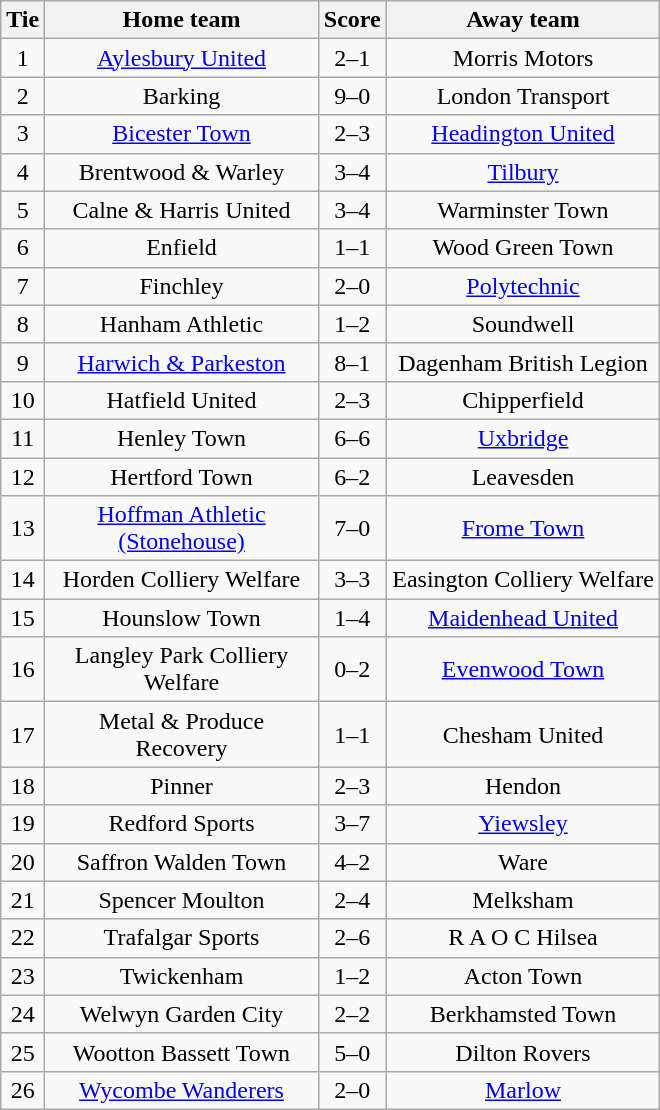<table class="wikitable" style="text-align:center;">
<tr>
<th width=20>Tie</th>
<th width=175>Home team</th>
<th width=20>Score</th>
<th width=175>Away team</th>
</tr>
<tr>
<td>1</td>
<td><a href='#'>Aylesbury United</a></td>
<td>2–1</td>
<td>Morris Motors</td>
</tr>
<tr>
<td>2</td>
<td>Barking</td>
<td>9–0</td>
<td>London Transport</td>
</tr>
<tr>
<td>3</td>
<td><a href='#'>Bicester Town</a></td>
<td>2–3</td>
<td><a href='#'>Headington United</a></td>
</tr>
<tr>
<td>4</td>
<td>Brentwood & Warley</td>
<td>3–4</td>
<td><a href='#'>Tilbury</a></td>
</tr>
<tr>
<td>5</td>
<td>Calne & Harris United</td>
<td>3–4</td>
<td>Warminster Town</td>
</tr>
<tr>
<td>6</td>
<td>Enfield</td>
<td>1–1</td>
<td>Wood Green Town</td>
</tr>
<tr>
<td>7</td>
<td>Finchley</td>
<td>2–0</td>
<td><a href='#'>Polytechnic</a></td>
</tr>
<tr>
<td>8</td>
<td>Hanham Athletic</td>
<td>1–2</td>
<td>Soundwell</td>
</tr>
<tr>
<td>9</td>
<td><a href='#'>Harwich & Parkeston</a></td>
<td>8–1</td>
<td>Dagenham British Legion</td>
</tr>
<tr>
<td>10</td>
<td>Hatfield United</td>
<td>2–3</td>
<td>Chipperfield</td>
</tr>
<tr>
<td>11</td>
<td>Henley Town</td>
<td>6–6</td>
<td><a href='#'>Uxbridge</a></td>
</tr>
<tr>
<td>12</td>
<td>Hertford Town</td>
<td>6–2</td>
<td>Leavesden</td>
</tr>
<tr>
<td>13</td>
<td><a href='#'>Hoffman Athletic (Stonehouse)</a></td>
<td>7–0</td>
<td><a href='#'>Frome Town</a></td>
</tr>
<tr>
<td>14</td>
<td>Horden Colliery Welfare</td>
<td>3–3</td>
<td>Easington Colliery Welfare</td>
</tr>
<tr>
<td>15</td>
<td>Hounslow Town</td>
<td>1–4</td>
<td><a href='#'>Maidenhead United</a></td>
</tr>
<tr>
<td>16</td>
<td>Langley Park Colliery Welfare</td>
<td>0–2</td>
<td><a href='#'>Evenwood Town</a></td>
</tr>
<tr>
<td>17</td>
<td>Metal & Produce Recovery</td>
<td>1–1</td>
<td>Chesham United</td>
</tr>
<tr>
<td>18</td>
<td>Pinner</td>
<td>2–3</td>
<td>Hendon</td>
</tr>
<tr>
<td>19</td>
<td>Redford Sports</td>
<td>3–7</td>
<td><a href='#'>Yiewsley</a></td>
</tr>
<tr>
<td>20</td>
<td>Saffron Walden Town</td>
<td>4–2</td>
<td>Ware</td>
</tr>
<tr>
<td>21</td>
<td>Spencer Moulton</td>
<td>2–4</td>
<td>Melksham</td>
</tr>
<tr>
<td>22</td>
<td>Trafalgar Sports</td>
<td>2–6</td>
<td>R A O C Hilsea</td>
</tr>
<tr>
<td>23</td>
<td>Twickenham</td>
<td>1–2</td>
<td>Acton Town</td>
</tr>
<tr>
<td>24</td>
<td>Welwyn Garden City</td>
<td>2–2</td>
<td>Berkhamsted Town</td>
</tr>
<tr>
<td>25</td>
<td>Wootton Bassett Town</td>
<td>5–0</td>
<td>Dilton Rovers</td>
</tr>
<tr>
<td>26</td>
<td><a href='#'>Wycombe Wanderers</a></td>
<td>2–0</td>
<td><a href='#'>Marlow</a></td>
</tr>
</table>
